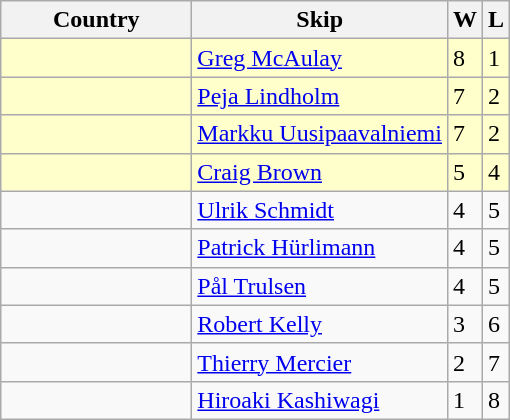<table class="wikitable">
<tr>
<th bgcolor="#efefef" width="120">Country</th>
<th bgcolor="#efefef">Skip</th>
<th bgcolor="#efefef">W</th>
<th bgcolor="#efefef">L</th>
</tr>
<tr bgcolor="#ffffcc">
<td></td>
<td><a href='#'>Greg McAulay</a></td>
<td>8</td>
<td>1</td>
</tr>
<tr bgcolor="#ffffcc">
<td></td>
<td><a href='#'>Peja Lindholm</a></td>
<td>7</td>
<td>2</td>
</tr>
<tr bgcolor="#ffffcc">
<td></td>
<td><a href='#'>Markku Uusipaavalniemi</a></td>
<td>7</td>
<td>2</td>
</tr>
<tr bgcolor="#ffffcc">
<td></td>
<td><a href='#'>Craig Brown</a></td>
<td>5</td>
<td>4</td>
</tr>
<tr>
<td></td>
<td><a href='#'>Ulrik Schmidt</a></td>
<td>4</td>
<td>5</td>
</tr>
<tr>
<td></td>
<td><a href='#'>Patrick Hürlimann</a></td>
<td>4</td>
<td>5</td>
</tr>
<tr>
<td></td>
<td><a href='#'>Pål Trulsen</a></td>
<td>4</td>
<td>5</td>
</tr>
<tr>
<td></td>
<td><a href='#'>Robert Kelly</a></td>
<td>3</td>
<td>6</td>
</tr>
<tr>
<td></td>
<td><a href='#'>Thierry Mercier</a></td>
<td>2</td>
<td>7</td>
</tr>
<tr>
<td></td>
<td><a href='#'>Hiroaki Kashiwagi</a></td>
<td>1</td>
<td>8</td>
</tr>
</table>
